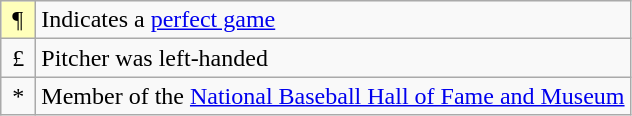<table class="wikitable" border="1">
<tr>
<td bgcolor="#ffffbb"> ¶ </td>
<td>Indicates a <a href='#'>perfect game</a></td>
</tr>
<tr>
<td> £ </td>
<td>Pitcher was left-handed</td>
</tr>
<tr>
<td> * </td>
<td>Member of the <a href='#'>National Baseball Hall of Fame and Museum</a></td>
</tr>
</table>
